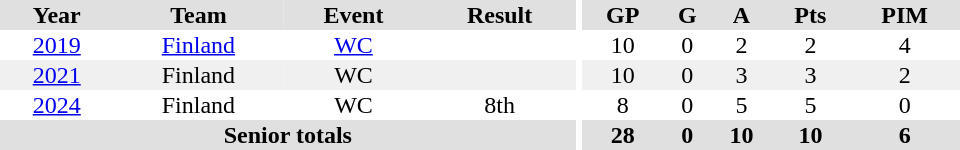<table border="0" cellpadding="1" cellspacing="0" ID="Table3" style="text-align:center; width:40em">
<tr ALIGN="center" bgcolor="#e0e0e0">
<th>Year</th>
<th>Team</th>
<th>Event</th>
<th>Result</th>
<th rowspan="99" bgcolor="#fff"></th>
<th>GP</th>
<th>G</th>
<th>A</th>
<th>Pts</th>
<th>PIM</th>
</tr>
<tr>
<td><a href='#'>2019</a></td>
<td><a href='#'>Finland</a></td>
<td><a href='#'>WC</a></td>
<td></td>
<td>10</td>
<td>0</td>
<td>2</td>
<td>2</td>
<td>4</td>
</tr>
<tr bgcolor="#f0f0f0">
<td><a href='#'>2021</a></td>
<td>Finland</td>
<td>WC</td>
<td></td>
<td>10</td>
<td>0</td>
<td>3</td>
<td>3</td>
<td>2</td>
</tr>
<tr>
<td><a href='#'>2024</a></td>
<td>Finland</td>
<td>WC</td>
<td>8th</td>
<td>8</td>
<td>0</td>
<td>5</td>
<td>5</td>
<td>0</td>
</tr>
<tr bgcolor="#e0e0e0">
<th colspan="4">Senior totals</th>
<th>28</th>
<th>0</th>
<th>10</th>
<th>10</th>
<th>6</th>
</tr>
</table>
